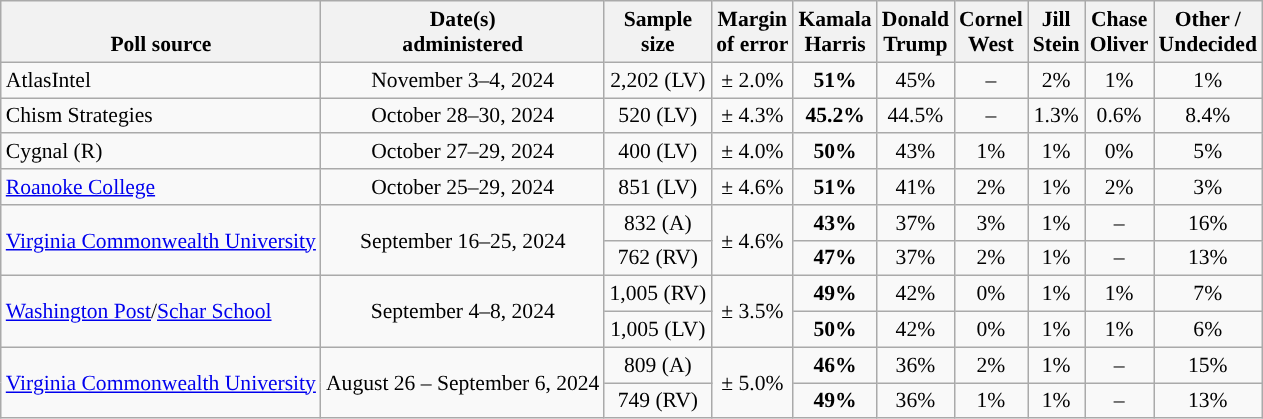<table class="wikitable sortable mw-datatable" style="font-size:90%;text-align:center;line-height:17px">
<tr valign=bottom>
<th>Poll source</th>
<th>Date(s)<br>administered</th>
<th>Sample<br>size</th>
<th>Margin<br>of error</th>
<th class="unsortable">Kamala<br>Harris<br></th>
<th class="unsortable">Donald<br>Trump<br></th>
<th class="unsortable">Cornel<br>West<br></th>
<th class="unsortable">Jill<br>Stein<br></th>
<th class="unsortable">Chase<br>Oliver<br></th>
<th class="unsortable">Other /<br>Undecided</th>
</tr>
<tr>
<td style="text-align:left;">AtlasIntel</td>
<td data-sort-value="2024-11-04">November 3–4, 2024</td>
<td>2,202 (LV)</td>
<td>± 2.0%</td>
<td style="color:black;background-color:"><strong>51%</strong></td>
<td>45%</td>
<td>–</td>
<td>2%</td>
<td>1%</td>
<td>1%</td>
</tr>
<tr>
<td style="text-align:left;">Chism Strategies</td>
<td>October 28–30, 2024</td>
<td>520 (LV)</td>
<td>± 4.3%</td>
<td style="color:black;background-color:"><strong>45.2%</strong></td>
<td>44.5%</td>
<td>–</td>
<td>1.3%</td>
<td>0.6%</td>
<td>8.4%</td>
</tr>
<tr>
<td style="text-align:left;">Cygnal (R)</td>
<td>October 27–29, 2024</td>
<td>400 (LV)</td>
<td>± 4.0%</td>
<td style="color:black;background-color:"><strong>50%</strong></td>
<td>43%</td>
<td>1%</td>
<td>1%</td>
<td>0%</td>
<td>5%</td>
</tr>
<tr>
<td style="text-align:left;"><a href='#'>Roanoke College</a></td>
<td>October 25–29, 2024</td>
<td>851 (LV)</td>
<td>± 4.6%</td>
<td style="color:black;background-color:"><strong>51%</strong></td>
<td>41%</td>
<td>2%</td>
<td>1%</td>
<td>2%</td>
<td>3%</td>
</tr>
<tr>
<td style="text-align:left;" rowspan="2"><a href='#'>Virginia Commonwealth University</a></td>
<td rowspan="2">September 16–25, 2024</td>
<td>832 (A)</td>
<td rowspan="2">± 4.6%</td>
<td style="color:black;background-color:"><strong>43%</strong></td>
<td>37%</td>
<td>3%</td>
<td>1%</td>
<td>–</td>
<td>16%</td>
</tr>
<tr>
<td>762 (RV)</td>
<td style="color:black;background-color:"><strong>47%</strong></td>
<td>37%</td>
<td>2%</td>
<td>1%</td>
<td>–</td>
<td>13%</td>
</tr>
<tr>
<td style="text-align:left;" rowspan="2"><a href='#'>Washington Post</a>/<a href='#'>Schar School</a></td>
<td rowspan="2">September 4–8, 2024</td>
<td>1,005 (RV)</td>
<td rowspan="2">± 3.5%</td>
<td style="color:black;background-color:"><strong>49%</strong></td>
<td>42%</td>
<td>0%</td>
<td>1%</td>
<td>1%</td>
<td>7%</td>
</tr>
<tr>
<td>1,005 (LV)</td>
<td style="color:black;background-color:"><strong>50%</strong></td>
<td>42%</td>
<td>0%</td>
<td>1%</td>
<td>1%</td>
<td>6%</td>
</tr>
<tr>
<td style="text-align:left;" rowspan="2"><a href='#'>Virginia Commonwealth University</a></td>
<td rowspan="2">August 26 – September 6, 2024</td>
<td>809 (A)</td>
<td rowspan="2">± 5.0%</td>
<td style="color:black;background-color:"><strong>46%</strong></td>
<td>36%</td>
<td>2%</td>
<td>1%</td>
<td>–</td>
<td>15%</td>
</tr>
<tr>
<td>749 (RV)</td>
<td style="color:black;background-color:"><strong>49%</strong></td>
<td>36%</td>
<td>1%</td>
<td>1%</td>
<td>–</td>
<td>13%</td>
</tr>
</table>
